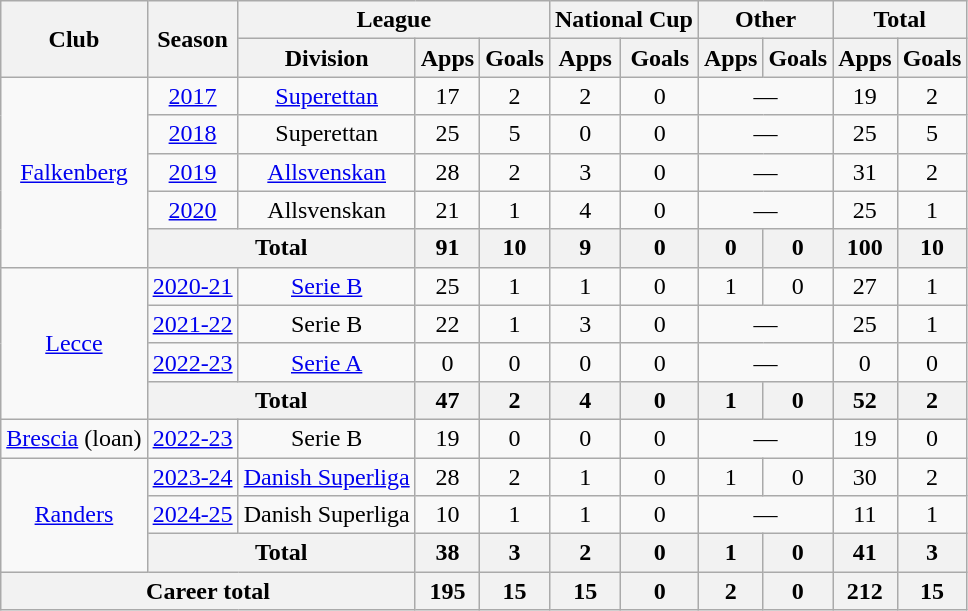<table class="wikitable" style="text-align:center">
<tr>
<th rowspan="2">Club</th>
<th rowspan="2">Season</th>
<th colspan="3">League</th>
<th colspan="2">National Cup</th>
<th colspan="2">Other</th>
<th colspan="2">Total</th>
</tr>
<tr>
<th>Division</th>
<th>Apps</th>
<th>Goals</th>
<th>Apps</th>
<th>Goals</th>
<th>Apps</th>
<th>Goals</th>
<th>Apps</th>
<th>Goals</th>
</tr>
<tr>
<td rowspan="5"><a href='#'>Falkenberg</a></td>
<td><a href='#'>2017</a></td>
<td><a href='#'>Superettan</a></td>
<td>17</td>
<td>2</td>
<td>2</td>
<td>0</td>
<td colspan="2">—</td>
<td>19</td>
<td>2</td>
</tr>
<tr>
<td><a href='#'>2018</a></td>
<td>Superettan</td>
<td>25</td>
<td>5</td>
<td>0</td>
<td>0</td>
<td colspan="2">—</td>
<td>25</td>
<td>5</td>
</tr>
<tr>
<td><a href='#'>2019</a></td>
<td><a href='#'>Allsvenskan</a></td>
<td>28</td>
<td>2</td>
<td>3</td>
<td>0</td>
<td colspan="2">—</td>
<td>31</td>
<td>2</td>
</tr>
<tr>
<td><a href='#'>2020</a></td>
<td>Allsvenskan</td>
<td>21</td>
<td>1</td>
<td>4</td>
<td>0</td>
<td colspan="2">—</td>
<td>25</td>
<td>1</td>
</tr>
<tr>
<th colspan="2">Total</th>
<th>91</th>
<th>10</th>
<th>9</th>
<th>0</th>
<th>0</th>
<th>0</th>
<th>100</th>
<th>10</th>
</tr>
<tr>
<td rowspan="4"><a href='#'>Lecce</a></td>
<td><a href='#'>2020-21</a></td>
<td><a href='#'>Serie B</a></td>
<td>25</td>
<td>1</td>
<td>1</td>
<td>0</td>
<td>1</td>
<td>0</td>
<td>27</td>
<td>1</td>
</tr>
<tr>
<td><a href='#'>2021-22</a></td>
<td>Serie B</td>
<td>22</td>
<td>1</td>
<td>3</td>
<td>0</td>
<td colspan="2">—</td>
<td>25</td>
<td>1</td>
</tr>
<tr>
<td><a href='#'>2022-23</a></td>
<td><a href='#'>Serie A</a></td>
<td>0</td>
<td>0</td>
<td>0</td>
<td>0</td>
<td colspan="2">—</td>
<td>0</td>
<td>0</td>
</tr>
<tr>
<th colspan="2">Total</th>
<th>47</th>
<th>2</th>
<th>4</th>
<th>0</th>
<th>1</th>
<th>0</th>
<th>52</th>
<th>2</th>
</tr>
<tr>
<td><a href='#'>Brescia</a> (loan)</td>
<td><a href='#'>2022-23</a></td>
<td>Serie B</td>
<td>19</td>
<td>0</td>
<td>0</td>
<td>0</td>
<td colspan="2">—</td>
<td>19</td>
<td>0</td>
</tr>
<tr>
<td rowspan="3"><a href='#'>Randers</a></td>
<td><a href='#'>2023-24</a></td>
<td><a href='#'>Danish Superliga</a></td>
<td>28</td>
<td>2</td>
<td>1</td>
<td>0</td>
<td>1</td>
<td>0</td>
<td>30</td>
<td>2</td>
</tr>
<tr>
<td><a href='#'>2024-25</a></td>
<td>Danish Superliga</td>
<td>10</td>
<td>1</td>
<td>1</td>
<td>0</td>
<td colspan="2">—</td>
<td>11</td>
<td>1</td>
</tr>
<tr>
<th colspan="2">Total</th>
<th>38</th>
<th>3</th>
<th>2</th>
<th>0</th>
<th>1</th>
<th>0</th>
<th>41</th>
<th>3</th>
</tr>
<tr>
<th colspan="3">Career total</th>
<th>195</th>
<th>15</th>
<th>15</th>
<th>0</th>
<th>2</th>
<th>0</th>
<th>212</th>
<th>15</th>
</tr>
</table>
